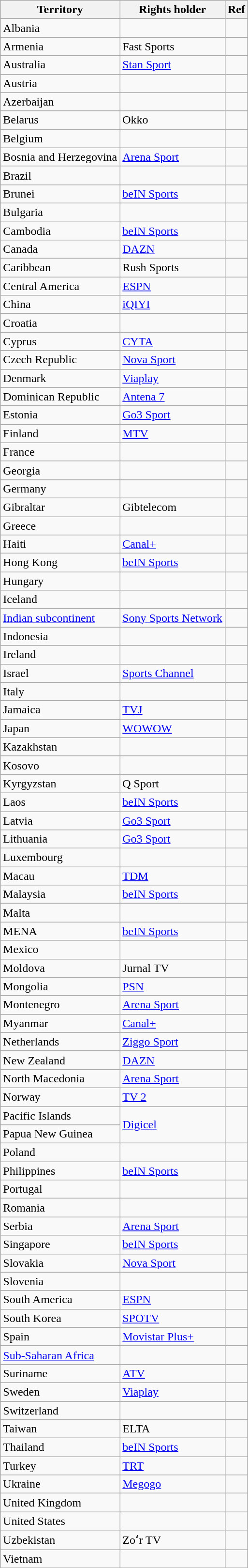<table class="wikitable">
<tr>
<th>Territory</th>
<th>Rights holder</th>
<th>Ref</th>
</tr>
<tr>
<td>Albania</td>
<td></td>
<td></td>
</tr>
<tr>
<td>Armenia</td>
<td>Fast Sports</td>
<td></td>
</tr>
<tr>
<td>Australia</td>
<td><a href='#'>Stan Sport</a></td>
<td></td>
</tr>
<tr>
<td>Austria</td>
<td></td>
<td></td>
</tr>
<tr>
<td>Azerbaijan</td>
<td></td>
<td></td>
</tr>
<tr>
<td>Belarus</td>
<td>Okko</td>
<td></td>
</tr>
<tr>
<td>Belgium</td>
<td></td>
<td></td>
</tr>
<tr>
<td>Bosnia and Herzegovina</td>
<td><a href='#'>Arena Sport</a></td>
<td></td>
</tr>
<tr>
<td>Brazil</td>
<td></td>
<td></td>
</tr>
<tr>
<td>Brunei</td>
<td><a href='#'>beIN Sports</a></td>
<td></td>
</tr>
<tr>
<td>Bulgaria</td>
<td></td>
<td></td>
</tr>
<tr>
<td>Cambodia</td>
<td><a href='#'>beIN Sports</a></td>
<td></td>
</tr>
<tr>
<td>Canada</td>
<td><a href='#'>DAZN</a></td>
<td></td>
</tr>
<tr>
<td>Caribbean</td>
<td>Rush Sports</td>
<td></td>
</tr>
<tr>
<td>Central America</td>
<td><a href='#'>ESPN</a></td>
<td></td>
</tr>
<tr>
<td>China</td>
<td><a href='#'>iQIYI</a></td>
<td></td>
</tr>
<tr>
<td>Croatia</td>
<td></td>
<td></td>
</tr>
<tr>
<td>Cyprus</td>
<td><a href='#'>CYTA</a></td>
<td></td>
</tr>
<tr>
<td>Czech Republic</td>
<td><a href='#'>Nova Sport</a></td>
<td></td>
</tr>
<tr>
<td>Denmark</td>
<td><a href='#'>Viaplay</a></td>
<td></td>
</tr>
<tr>
<td>Dominican Republic</td>
<td><a href='#'>Antena 7</a></td>
<td></td>
</tr>
<tr>
<td>Estonia</td>
<td><a href='#'>Go3 Sport</a></td>
<td></td>
</tr>
<tr>
<td>Finland</td>
<td><a href='#'>MTV</a></td>
<td></td>
</tr>
<tr>
<td>France</td>
<td></td>
<td></td>
</tr>
<tr>
<td>Georgia</td>
<td></td>
<td></td>
</tr>
<tr>
<td>Germany</td>
<td></td>
<td></td>
</tr>
<tr>
<td>Gibraltar</td>
<td>Gibtelecom</td>
<td></td>
</tr>
<tr>
<td>Greece</td>
<td></td>
<td></td>
</tr>
<tr>
<td>Haiti</td>
<td><a href='#'>Canal+</a></td>
<td></td>
</tr>
<tr>
<td>Hong Kong</td>
<td><a href='#'>beIN Sports</a></td>
<td></td>
</tr>
<tr>
<td>Hungary</td>
<td></td>
<td></td>
</tr>
<tr>
<td>Iceland</td>
<td></td>
<td></td>
</tr>
<tr>
<td><a href='#'>Indian subcontinent</a></td>
<td><a href='#'>Sony Sports Network</a></td>
<td></td>
</tr>
<tr>
<td>Indonesia</td>
<td></td>
<td></td>
</tr>
<tr>
<td>Ireland</td>
<td></td>
<td></td>
</tr>
<tr>
<td>Israel</td>
<td><a href='#'>Sports Channel</a></td>
<td></td>
</tr>
<tr>
<td>Italy</td>
<td></td>
<td></td>
</tr>
<tr>
<td>Jamaica</td>
<td><a href='#'>TVJ</a></td>
<td></td>
</tr>
<tr>
<td>Japan</td>
<td><a href='#'>WOWOW</a></td>
<td></td>
</tr>
<tr>
<td>Kazakhstan</td>
<td></td>
<td></td>
</tr>
<tr>
<td>Kosovo</td>
<td></td>
<td></td>
</tr>
<tr>
<td>Kyrgyzstan</td>
<td>Q Sport</td>
<td></td>
</tr>
<tr>
<td>Laos</td>
<td><a href='#'>beIN Sports</a></td>
<td></td>
</tr>
<tr>
<td>Latvia</td>
<td><a href='#'>Go3 Sport</a></td>
<td></td>
</tr>
<tr>
<td>Lithuania</td>
<td><a href='#'>Go3 Sport</a></td>
<td></td>
</tr>
<tr>
<td>Luxembourg</td>
<td></td>
<td></td>
</tr>
<tr>
<td>Macau</td>
<td><a href='#'>TDM</a></td>
<td></td>
</tr>
<tr>
<td>Malaysia</td>
<td><a href='#'>beIN Sports</a></td>
<td></td>
</tr>
<tr>
<td>Malta</td>
<td></td>
<td></td>
</tr>
<tr>
<td>MENA</td>
<td><a href='#'>beIN Sports</a></td>
<td></td>
</tr>
<tr>
<td>Mexico</td>
<td></td>
<td></td>
</tr>
<tr>
<td>Moldova</td>
<td>Jurnal TV</td>
<td></td>
</tr>
<tr>
<td>Mongolia</td>
<td><a href='#'>PSN</a></td>
<td></td>
</tr>
<tr>
<td>Montenegro</td>
<td><a href='#'>Arena Sport</a></td>
<td></td>
</tr>
<tr>
<td>Myanmar</td>
<td><a href='#'>Canal+</a></td>
<td></td>
</tr>
<tr>
<td>Netherlands</td>
<td><a href='#'>Ziggo Sport</a></td>
<td></td>
</tr>
<tr>
<td>New Zealand</td>
<td><a href='#'>DAZN</a></td>
<td></td>
</tr>
<tr>
<td>North Macedonia</td>
<td><a href='#'>Arena Sport</a></td>
<td></td>
</tr>
<tr>
<td>Norway</td>
<td><a href='#'>TV 2</a></td>
<td></td>
</tr>
<tr>
<td>Pacific Islands</td>
<td rowspan=2><a href='#'>Digicel</a></td>
<td rowspan=2></td>
</tr>
<tr>
<td>Papua New Guinea</td>
</tr>
<tr>
<td>Poland</td>
<td></td>
<td></td>
</tr>
<tr>
<td>Philippines</td>
<td><a href='#'>beIN Sports</a></td>
<td></td>
</tr>
<tr>
<td>Portugal</td>
<td></td>
<td></td>
</tr>
<tr>
<td>Romania</td>
<td></td>
<td></td>
</tr>
<tr>
<td>Serbia</td>
<td><a href='#'>Arena Sport</a></td>
<td></td>
</tr>
<tr>
<td>Singapore</td>
<td><a href='#'>beIN Sports</a></td>
<td></td>
</tr>
<tr>
<td>Slovakia</td>
<td><a href='#'>Nova Sport</a></td>
<td></td>
</tr>
<tr>
<td>Slovenia</td>
<td></td>
<td></td>
</tr>
<tr>
<td>South America</td>
<td><a href='#'>ESPN</a></td>
<td></td>
</tr>
<tr>
<td>South Korea</td>
<td><a href='#'>SPOTV</a></td>
<td></td>
</tr>
<tr>
<td>Spain</td>
<td><a href='#'>Movistar Plus+</a></td>
<td></td>
</tr>
<tr>
<td><a href='#'>Sub-Saharan Africa</a></td>
<td></td>
<td></td>
</tr>
<tr>
<td>Suriname</td>
<td><a href='#'>ATV</a></td>
<td></td>
</tr>
<tr>
<td>Sweden</td>
<td><a href='#'>Viaplay</a></td>
<td></td>
</tr>
<tr>
<td>Switzerland</td>
<td></td>
<td></td>
</tr>
<tr>
<td>Taiwan</td>
<td>ELTA</td>
<td></td>
</tr>
<tr>
<td>Thailand</td>
<td><a href='#'>beIN Sports</a></td>
<td></td>
</tr>
<tr>
<td>Turkey</td>
<td><a href='#'>TRT</a></td>
<td></td>
</tr>
<tr>
<td>Ukraine</td>
<td><a href='#'>Megogo</a></td>
<td></td>
</tr>
<tr>
<td>United Kingdom</td>
<td></td>
<td></td>
</tr>
<tr>
<td>United States</td>
<td></td>
<td></td>
</tr>
<tr>
<td>Uzbekistan</td>
<td>Zoʻr TV</td>
<td></td>
</tr>
<tr>
<td>Vietnam</td>
<td></td>
<td></td>
</tr>
</table>
